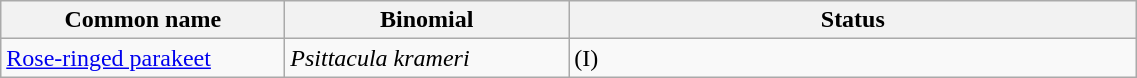<table width=60% class="wikitable">
<tr>
<th width=15%>Common name</th>
<th width=15%>Binomial</th>
<th width=30%>Status</th>
</tr>
<tr>
<td><a href='#'>Rose-ringed parakeet</a></td>
<td><em>Psittacula krameri</em></td>
<td>(I)</td>
</tr>
</table>
